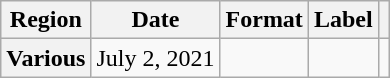<table class="wikitable plainrowheaders">
<tr>
<th>Region</th>
<th>Date</th>
<th>Format</th>
<th>Label</th>
<th></th>
</tr>
<tr>
<th scope="row">Various</th>
<td>July 2, 2021</td>
<td></td>
<td></td>
<td></td>
</tr>
</table>
